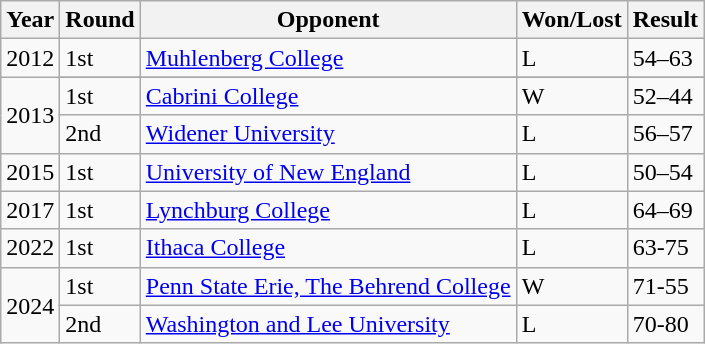<table class=wikitable>
<tr>
<th>Year</th>
<th>Round</th>
<th>Opponent</th>
<th>Won/Lost</th>
<th>Result</th>
</tr>
<tr>
<td>2012</td>
<td>1st</td>
<td><a href='#'>Muhlenberg College</a></td>
<td>L</td>
<td>54–63</td>
</tr>
<tr>
<td rowspan=3>2013</td>
</tr>
<tr>
<td>1st</td>
<td><a href='#'>Cabrini College</a></td>
<td>W</td>
<td>52–44</td>
</tr>
<tr>
<td>2nd</td>
<td><a href='#'>Widener University</a></td>
<td>L</td>
<td>56–57</td>
</tr>
<tr>
<td>2015</td>
<td>1st</td>
<td><a href='#'>University of New England</a></td>
<td>L</td>
<td>50–54</td>
</tr>
<tr>
<td>2017</td>
<td>1st</td>
<td><a href='#'>Lynchburg College</a></td>
<td>L</td>
<td>64–69</td>
</tr>
<tr>
<td>2022</td>
<td>1st</td>
<td><a href='#'>Ithaca College</a></td>
<td>L</td>
<td>63-75</td>
</tr>
<tr>
<td rowspan=3>2024</td>
<td>1st</td>
<td><a href='#'>Penn State Erie, The Behrend College</a></td>
<td>W</td>
<td>71-55</td>
</tr>
<tr>
<td>2nd</td>
<td><a href='#'>Washington and Lee University</a></td>
<td>L</td>
<td>70-80</td>
</tr>
</table>
